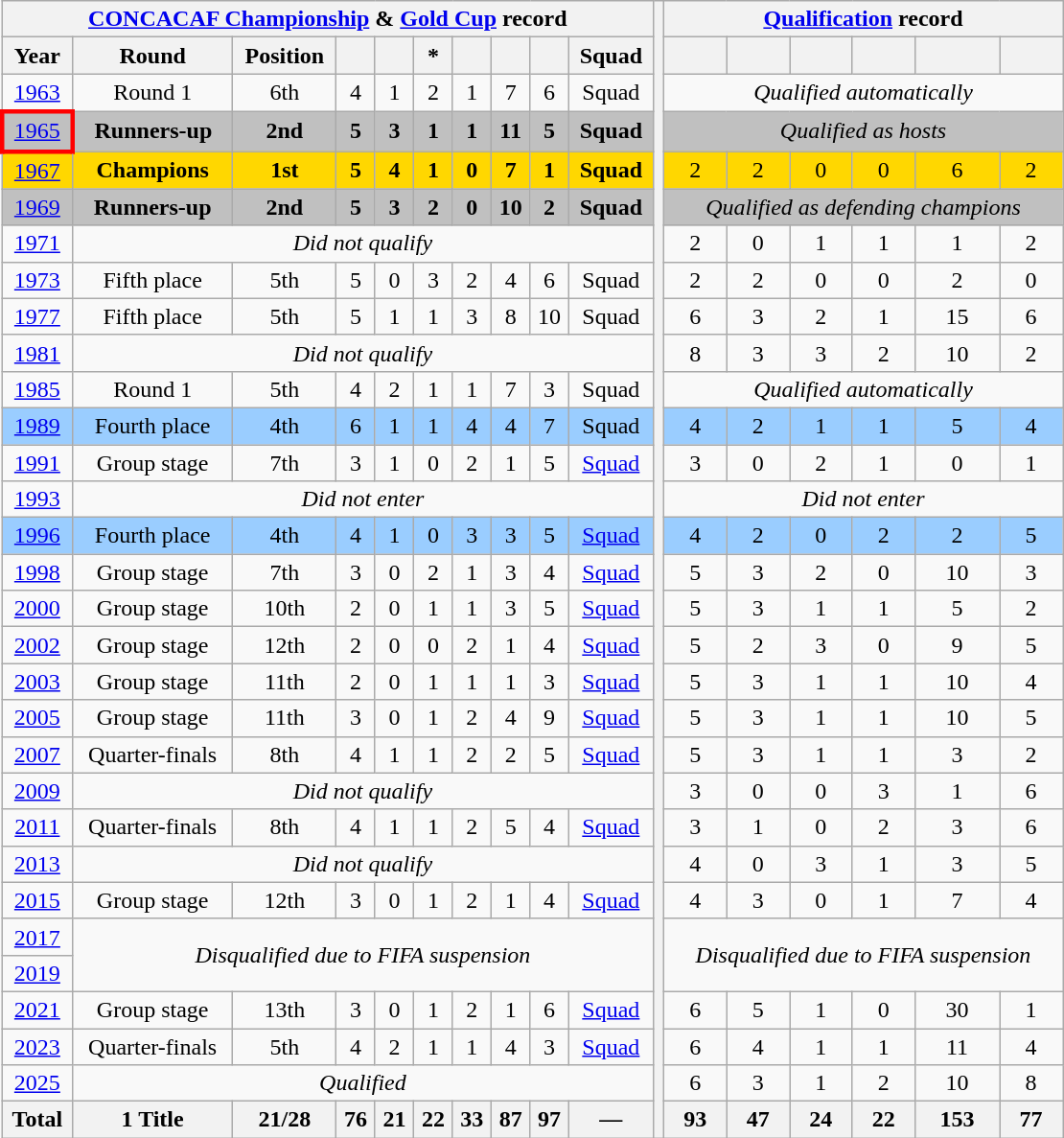<table class="wikitable" style="text-align: center;">
<tr>
<th colspan=10><a href='#'>CONCACAF Championship</a> & <a href='#'>Gold Cup</a> record</th>
<th width=1% rowspan=31></th>
<th colspan=6><a href='#'>Qualification</a> record</th>
</tr>
<tr>
<th>Year</th>
<th>Round</th>
<th>Position</th>
<th></th>
<th></th>
<th>*</th>
<th></th>
<th></th>
<th></th>
<th>Squad</th>
<th></th>
<th></th>
<th></th>
<th></th>
<th></th>
<th></th>
</tr>
<tr>
<td> <a href='#'>1963</a></td>
<td>Round 1</td>
<td>6th</td>
<td>4</td>
<td>1</td>
<td>2</td>
<td>1</td>
<td>7</td>
<td>6</td>
<td>Squad</td>
<td colspan=6><em>Qualified automatically</em></td>
</tr>
<tr style="background:silver;">
<td style="border: 3px solid red"> <a href='#'>1965</a></td>
<td><strong>Runners-up</strong></td>
<td><strong>2nd</strong></td>
<td><strong>5</strong></td>
<td><strong>3</strong></td>
<td><strong>1</strong></td>
<td><strong>1</strong></td>
<td><strong>11</strong></td>
<td><strong>5</strong></td>
<td><strong>Squad</strong></td>
<td colspan=6><em>Qualified as hosts</em></td>
</tr>
<tr style="background:gold;">
<td> <a href='#'>1967</a></td>
<td><strong>Champions</strong></td>
<td><strong>1st</strong></td>
<td><strong>5</strong></td>
<td><strong>4</strong></td>
<td><strong>1</strong></td>
<td><strong>0</strong></td>
<td><strong>7</strong></td>
<td><strong>1</strong></td>
<td><strong>Squad</strong></td>
<td>2</td>
<td>2</td>
<td>0</td>
<td>0</td>
<td>6</td>
<td>2</td>
</tr>
<tr style="background:silver;">
<td> <a href='#'>1969</a></td>
<td><strong>Runners-up</strong></td>
<td><strong>2nd</strong></td>
<td><strong>5</strong></td>
<td><strong>3</strong></td>
<td><strong>2</strong></td>
<td><strong>0</strong></td>
<td><strong>10</strong></td>
<td><strong>2</strong></td>
<td><strong>Squad</strong></td>
<td colspan=6><em>Qualified as defending champions</em></td>
</tr>
<tr>
<td> <a href='#'>1971</a></td>
<td colspan=9><em>Did not qualify</em></td>
<td>2</td>
<td>0</td>
<td>1</td>
<td>1</td>
<td>1</td>
<td>2</td>
</tr>
<tr>
<td> <a href='#'>1973</a></td>
<td>Fifth place</td>
<td>5th</td>
<td>5</td>
<td>0</td>
<td>3</td>
<td>2</td>
<td>4</td>
<td>6</td>
<td>Squad</td>
<td>2</td>
<td>2</td>
<td>0</td>
<td>0</td>
<td>2</td>
<td>0</td>
</tr>
<tr>
<td> <a href='#'>1977</a></td>
<td>Fifth place</td>
<td>5th</td>
<td>5</td>
<td>1</td>
<td>1</td>
<td>3</td>
<td>8</td>
<td>10</td>
<td>Squad</td>
<td>6</td>
<td>3</td>
<td>2</td>
<td>1</td>
<td>15</td>
<td>6</td>
</tr>
<tr>
<td> <a href='#'>1981</a></td>
<td colspan=9><em>Did not qualify</em></td>
<td>8</td>
<td>3</td>
<td>3</td>
<td>2</td>
<td>10</td>
<td>2</td>
</tr>
<tr>
<td><a href='#'>1985</a></td>
<td>Round 1</td>
<td>5th</td>
<td>4</td>
<td>2</td>
<td>1</td>
<td>1</td>
<td>7</td>
<td>3</td>
<td>Squad</td>
<td colspan=6><em>Qualified automatically</em></td>
</tr>
<tr style="background:#9acdff;">
<td><a href='#'>1989</a></td>
<td>Fourth place</td>
<td>4th</td>
<td>6</td>
<td>1</td>
<td>1</td>
<td>4</td>
<td>4</td>
<td>7</td>
<td>Squad</td>
<td>4</td>
<td>2</td>
<td>1</td>
<td>1</td>
<td>5</td>
<td>4</td>
</tr>
<tr>
<td> <a href='#'>1991</a></td>
<td>Group stage</td>
<td>7th</td>
<td>3</td>
<td>1</td>
<td>0</td>
<td>2</td>
<td>1</td>
<td>5</td>
<td><a href='#'>Squad</a></td>
<td>3</td>
<td>0</td>
<td>2</td>
<td>1</td>
<td>0</td>
<td>1</td>
</tr>
<tr>
<td>  <a href='#'>1993</a></td>
<td colspan=9><em>Did not enter</em></td>
<td colspan=6><em>Did not enter</em></td>
</tr>
<tr style="background:#9acdff;">
<td> <a href='#'>1996</a></td>
<td>Fourth place</td>
<td>4th</td>
<td>4</td>
<td>1</td>
<td>0</td>
<td>3</td>
<td>3</td>
<td>5</td>
<td><a href='#'>Squad</a></td>
<td>4</td>
<td>2</td>
<td>0</td>
<td>2</td>
<td>2</td>
<td>5</td>
</tr>
<tr>
<td> <a href='#'>1998</a></td>
<td>Group stage</td>
<td>7th</td>
<td>3</td>
<td>0</td>
<td>2</td>
<td>1</td>
<td>3</td>
<td>4</td>
<td><a href='#'>Squad</a></td>
<td>5</td>
<td>3</td>
<td>2</td>
<td>0</td>
<td>10</td>
<td>3</td>
</tr>
<tr>
<td> <a href='#'>2000</a></td>
<td>Group stage</td>
<td>10th</td>
<td>2</td>
<td>0</td>
<td>1</td>
<td>1</td>
<td>3</td>
<td>5</td>
<td><a href='#'>Squad</a></td>
<td>5</td>
<td>3</td>
<td>1</td>
<td>1</td>
<td>5</td>
<td>2</td>
</tr>
<tr>
<td> <a href='#'>2002</a></td>
<td>Group stage</td>
<td>12th</td>
<td>2</td>
<td>0</td>
<td>0</td>
<td>2</td>
<td>1</td>
<td>4</td>
<td><a href='#'>Squad</a></td>
<td>5</td>
<td>2</td>
<td>3</td>
<td>0</td>
<td>9</td>
<td>5</td>
</tr>
<tr>
<td>  <a href='#'>2003</a></td>
<td>Group stage</td>
<td>11th</td>
<td>2</td>
<td>0</td>
<td>1</td>
<td>1</td>
<td>1</td>
<td>3</td>
<td><a href='#'>Squad</a></td>
<td>5</td>
<td>3</td>
<td>1</td>
<td>1</td>
<td>10</td>
<td>4</td>
</tr>
<tr>
<td> <a href='#'>2005</a></td>
<td>Group stage</td>
<td>11th</td>
<td>3</td>
<td>0</td>
<td>1</td>
<td>2</td>
<td>4</td>
<td>9</td>
<td><a href='#'>Squad</a></td>
<td>5</td>
<td>3</td>
<td>1</td>
<td>1</td>
<td>10</td>
<td>5</td>
</tr>
<tr>
<td> <a href='#'>2007</a></td>
<td>Quarter-finals</td>
<td>8th</td>
<td>4</td>
<td>1</td>
<td>1</td>
<td>2</td>
<td>2</td>
<td>5</td>
<td><a href='#'>Squad</a></td>
<td>5</td>
<td>3</td>
<td>1</td>
<td>1</td>
<td>3</td>
<td>2</td>
</tr>
<tr>
<td> <a href='#'>2009</a></td>
<td colspan=9><em>Did not qualify</em></td>
<td>3</td>
<td>0</td>
<td>0</td>
<td>3</td>
<td>1</td>
<td>6</td>
</tr>
<tr>
<td> <a href='#'>2011</a></td>
<td>Quarter-finals</td>
<td>8th</td>
<td>4</td>
<td>1</td>
<td>1</td>
<td>2</td>
<td>5</td>
<td>4</td>
<td><a href='#'>Squad</a></td>
<td>3</td>
<td>1</td>
<td>0</td>
<td>2</td>
<td>3</td>
<td>6</td>
</tr>
<tr>
<td> <a href='#'>2013</a></td>
<td colspan=9><em>Did not qualify</em></td>
<td>4</td>
<td>0</td>
<td>3</td>
<td>1</td>
<td>3</td>
<td>5</td>
</tr>
<tr>
<td>  <a href='#'>2015</a></td>
<td>Group stage</td>
<td>12th</td>
<td>3</td>
<td>0</td>
<td>1</td>
<td>2</td>
<td>1</td>
<td>4</td>
<td><a href='#'>Squad</a></td>
<td>4</td>
<td>3</td>
<td>0</td>
<td>1</td>
<td>7</td>
<td>4</td>
</tr>
<tr>
<td> <a href='#'>2017</a></td>
<td colspan=9 rowspan=2><em>Disqualified due to FIFA suspension</em></td>
<td colspan=6 rowspan=2><em>Disqualified due to FIFA suspension</em></td>
</tr>
<tr>
<td>   <a href='#'>2019</a></td>
</tr>
<tr>
<td> <a href='#'>2021</a></td>
<td>Group stage</td>
<td>13th</td>
<td>3</td>
<td>0</td>
<td>1</td>
<td>2</td>
<td>1</td>
<td>6</td>
<td><a href='#'>Squad</a></td>
<td>6</td>
<td>5</td>
<td>1</td>
<td>0</td>
<td>30</td>
<td>1</td>
</tr>
<tr>
<td>  <a href='#'>2023</a></td>
<td>Quarter-finals</td>
<td>5th</td>
<td>4</td>
<td>2</td>
<td>1</td>
<td>1</td>
<td>4</td>
<td>3</td>
<td><a href='#'>Squad</a></td>
<td>6</td>
<td>4</td>
<td>1</td>
<td>1</td>
<td>11</td>
<td>4</td>
</tr>
<tr>
<td>  <a href='#'>2025</a></td>
<td colspan=9><em>Qualified</em></td>
<td>6</td>
<td>3</td>
<td>1</td>
<td>2</td>
<td>10</td>
<td>8</td>
</tr>
<tr>
<th>Total</th>
<th>1 Title</th>
<th>21/28</th>
<th>76</th>
<th>21</th>
<th>22</th>
<th>33</th>
<th>87</th>
<th>97</th>
<th>—</th>
<th>93</th>
<th>47</th>
<th>24</th>
<th>22</th>
<th>153</th>
<th>77</th>
</tr>
</table>
